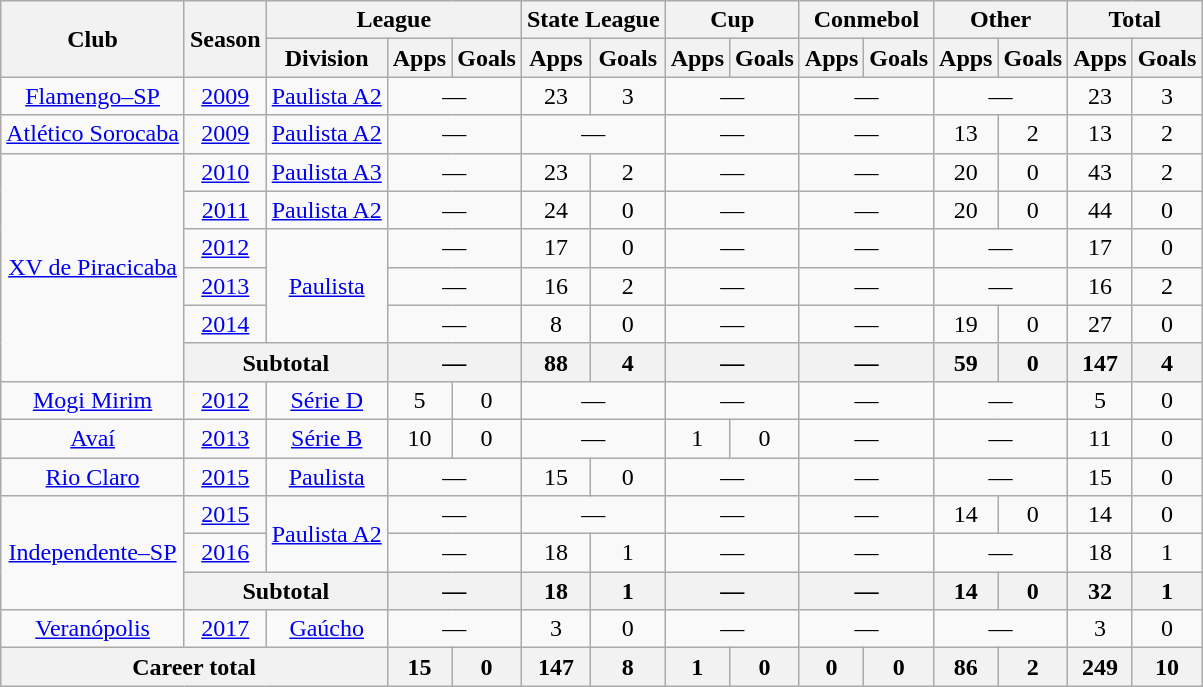<table class="wikitable" style="text-align: center;">
<tr>
<th rowspan="2">Club</th>
<th rowspan="2">Season</th>
<th colspan="3">League</th>
<th colspan="2">State League</th>
<th colspan="2">Cup</th>
<th colspan="2">Conmebol</th>
<th colspan="2">Other</th>
<th colspan="2">Total</th>
</tr>
<tr>
<th>Division</th>
<th>Apps</th>
<th>Goals</th>
<th>Apps</th>
<th>Goals</th>
<th>Apps</th>
<th>Goals</th>
<th>Apps</th>
<th>Goals</th>
<th>Apps</th>
<th>Goals</th>
<th>Apps</th>
<th>Goals</th>
</tr>
<tr>
<td valign="center"><a href='#'>Flamengo–SP</a></td>
<td><a href='#'>2009</a></td>
<td><a href='#'>Paulista A2</a></td>
<td colspan="2">—</td>
<td>23</td>
<td>3</td>
<td colspan="2">—</td>
<td colspan="2">—</td>
<td colspan="2">—</td>
<td>23</td>
<td>3</td>
</tr>
<tr>
<td valign="center"><a href='#'>Atlético Sorocaba</a></td>
<td><a href='#'>2009</a></td>
<td><a href='#'>Paulista A2</a></td>
<td colspan="2">—</td>
<td colspan="2">—</td>
<td colspan="2">—</td>
<td colspan="2">—</td>
<td>13</td>
<td>2</td>
<td>13</td>
<td>2</td>
</tr>
<tr>
<td rowspan=6 valign="center"><a href='#'>XV de Piracicaba</a></td>
<td><a href='#'>2010</a></td>
<td><a href='#'>Paulista A3</a></td>
<td colspan="2">—</td>
<td>23</td>
<td>2</td>
<td colspan="2">—</td>
<td colspan="2">—</td>
<td>20</td>
<td>0</td>
<td>43</td>
<td>2</td>
</tr>
<tr>
<td><a href='#'>2011</a></td>
<td><a href='#'>Paulista A2</a></td>
<td colspan="2">—</td>
<td>24</td>
<td>0</td>
<td colspan="2">—</td>
<td colspan="2">—</td>
<td>20</td>
<td>0</td>
<td>44</td>
<td>0</td>
</tr>
<tr>
<td><a href='#'>2012</a></td>
<td rowspan=3><a href='#'>Paulista</a></td>
<td colspan="2">—</td>
<td>17</td>
<td>0</td>
<td colspan="2">—</td>
<td colspan="2">—</td>
<td colspan="2">—</td>
<td>17</td>
<td>0</td>
</tr>
<tr>
<td><a href='#'>2013</a></td>
<td colspan="2">—</td>
<td>16</td>
<td>2</td>
<td colspan="2">—</td>
<td colspan="2">—</td>
<td colspan="2">—</td>
<td>16</td>
<td>2</td>
</tr>
<tr>
<td><a href='#'>2014</a></td>
<td colspan="2">—</td>
<td>8</td>
<td>0</td>
<td colspan="2">—</td>
<td colspan="2">—</td>
<td>19</td>
<td>0</td>
<td>27</td>
<td>0</td>
</tr>
<tr>
<th colspan="2">Subtotal</th>
<th colspan="2">—</th>
<th>88</th>
<th>4</th>
<th colspan="2">—</th>
<th colspan="2">—</th>
<th>59</th>
<th>0</th>
<th>147</th>
<th>4</th>
</tr>
<tr>
<td valign="center"><a href='#'>Mogi Mirim</a></td>
<td><a href='#'>2012</a></td>
<td><a href='#'>Série D</a></td>
<td>5</td>
<td>0</td>
<td colspan="2">—</td>
<td colspan="2">—</td>
<td colspan="2">—</td>
<td colspan="2">—</td>
<td>5</td>
<td>0</td>
</tr>
<tr>
<td valign="center"><a href='#'>Avaí</a></td>
<td><a href='#'>2013</a></td>
<td><a href='#'>Série B</a></td>
<td>10</td>
<td>0</td>
<td colspan="2">—</td>
<td>1</td>
<td>0</td>
<td colspan="2">—</td>
<td colspan="2">—</td>
<td>11</td>
<td>0</td>
</tr>
<tr>
<td valign="center"><a href='#'>Rio Claro</a></td>
<td><a href='#'>2015</a></td>
<td><a href='#'>Paulista</a></td>
<td colspan="2">—</td>
<td>15</td>
<td>0</td>
<td colspan="2">—</td>
<td colspan="2">—</td>
<td colspan="2">—</td>
<td>15</td>
<td>0</td>
</tr>
<tr>
<td rowspan=3 valign="center"><a href='#'>Independente–SP</a></td>
<td><a href='#'>2015</a></td>
<td rowspan=2><a href='#'>Paulista A2</a></td>
<td colspan="2">—</td>
<td colspan="2">—</td>
<td colspan="2">—</td>
<td colspan="2">—</td>
<td>14</td>
<td>0</td>
<td>14</td>
<td>0</td>
</tr>
<tr>
<td><a href='#'>2016</a></td>
<td colspan="2">—</td>
<td>18</td>
<td>1</td>
<td colspan="2">—</td>
<td colspan="2">—</td>
<td colspan="2">—</td>
<td>18</td>
<td>1</td>
</tr>
<tr>
<th colspan="2">Subtotal</th>
<th colspan="2">—</th>
<th>18</th>
<th>1</th>
<th colspan="2">—</th>
<th colspan="2">—</th>
<th>14</th>
<th>0</th>
<th>32</th>
<th>1</th>
</tr>
<tr>
<td valign="center"><a href='#'>Veranópolis</a></td>
<td><a href='#'>2017</a></td>
<td><a href='#'>Gaúcho</a></td>
<td colspan="2">—</td>
<td>3</td>
<td>0</td>
<td colspan="2">—</td>
<td colspan="2">—</td>
<td colspan="2">—</td>
<td>3</td>
<td>0</td>
</tr>
<tr>
<th colspan="3"><strong>Career total</strong></th>
<th>15</th>
<th>0</th>
<th>147</th>
<th>8</th>
<th>1</th>
<th>0</th>
<th>0</th>
<th>0</th>
<th>86</th>
<th>2</th>
<th>249</th>
<th>10</th>
</tr>
</table>
